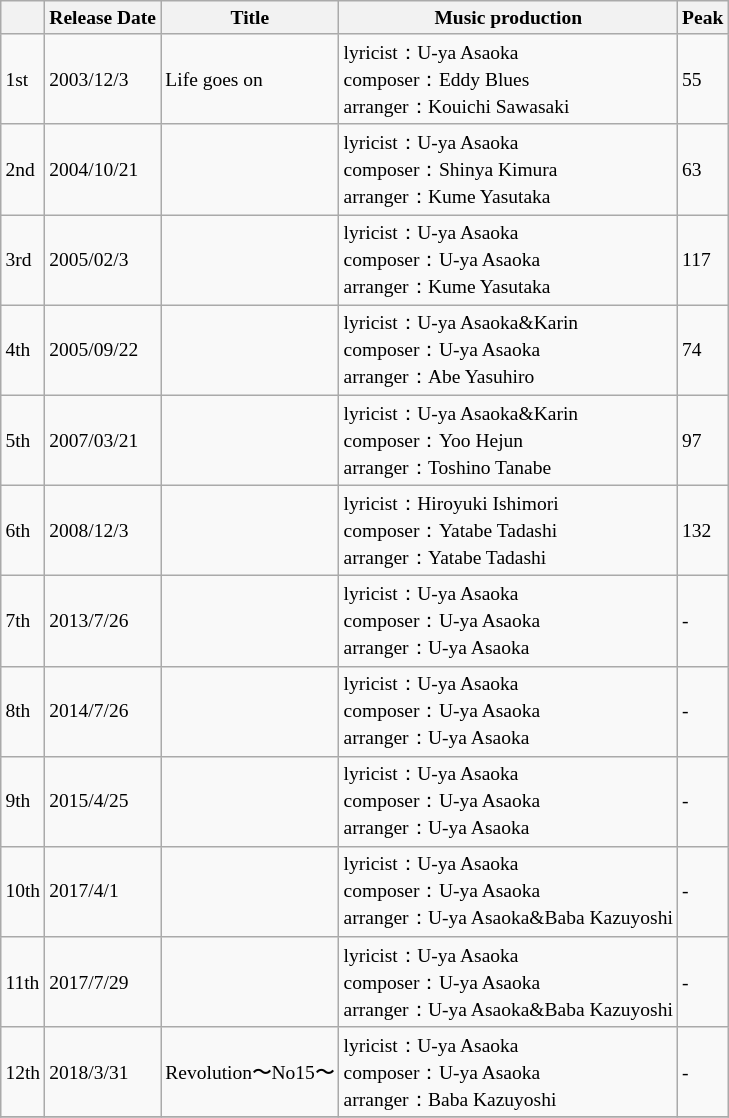<table class=wikitable style="font-size:small">
<tr>
<th></th>
<th>Release Date</th>
<th>Title</th>
<th>Music production</th>
<th>Peak</th>
</tr>
<tr>
<td>1st</td>
<td>2003/12/3</td>
<td>Life goes on</td>
<td>lyricist：U-ya Asaoka<br>composer：Eddy Blues<br>arranger：Kouichi Sawasaki</td>
<td>55</td>
</tr>
<tr>
<td>2nd</td>
<td>2004/10/21</td>
<td></td>
<td>lyricist：U-ya Asaoka<br>composer：Shinya Kimura<br>arranger：Kume Yasutaka</td>
<td>63</td>
</tr>
<tr>
<td>3rd</td>
<td>2005/02/3</td>
<td></td>
<td>lyricist：U-ya Asaoka<br>composer：U-ya Asaoka<br>arranger：Kume Yasutaka</td>
<td>117</td>
</tr>
<tr>
<td>4th</td>
<td>2005/09/22</td>
<td></td>
<td>lyricist：U-ya Asaoka&Karin<br>composer：U-ya Asaoka<br>arranger：Abe Yasuhiro</td>
<td>74</td>
</tr>
<tr>
<td>5th</td>
<td>2007/03/21</td>
<td></td>
<td>lyricist：U-ya Asaoka&Karin<br>composer：Yoo Hejun<br>arranger：Toshino Tanabe</td>
<td>97</td>
</tr>
<tr>
<td>6th</td>
<td>2008/12/3</td>
<td></td>
<td>lyricist：Hiroyuki Ishimori<br>composer：Yatabe Tadashi<br>arranger：Yatabe Tadashi</td>
<td>132</td>
</tr>
<tr>
<td>7th</td>
<td>2013/7/26</td>
<td></td>
<td>lyricist：U-ya Asaoka<br>composer：U-ya Asaoka<br>arranger：U-ya Asaoka</td>
<td>-</td>
</tr>
<tr>
<td>8th</td>
<td>2014/7/26</td>
<td></td>
<td>lyricist：U-ya Asaoka<br>composer：U-ya Asaoka<br>arranger：U-ya Asaoka</td>
<td>-</td>
</tr>
<tr>
<td>9th</td>
<td>2015/4/25</td>
<td></td>
<td>lyricist：U-ya Asaoka<br>composer：U-ya Asaoka<br>arranger：U-ya Asaoka</td>
<td>-</td>
</tr>
<tr>
<td>10th</td>
<td>2017/4/1</td>
<td></td>
<td>lyricist：U-ya Asaoka<br>composer：U-ya Asaoka<br>arranger：U-ya Asaoka&Baba Kazuyoshi</td>
<td>-</td>
</tr>
<tr>
<td>11th</td>
<td>2017/7/29</td>
<td></td>
<td>lyricist：U-ya Asaoka<br>composer：U-ya Asaoka<br>arranger：U-ya Asaoka&Baba Kazuyoshi</td>
<td>-</td>
</tr>
<tr>
<td>12th</td>
<td>2018/3/31</td>
<td>Revolution〜No15〜</td>
<td>lyricist：U-ya Asaoka<br>composer：U-ya Asaoka<br>arranger：Baba Kazuyoshi</td>
<td>-</td>
</tr>
<tr>
</tr>
</table>
